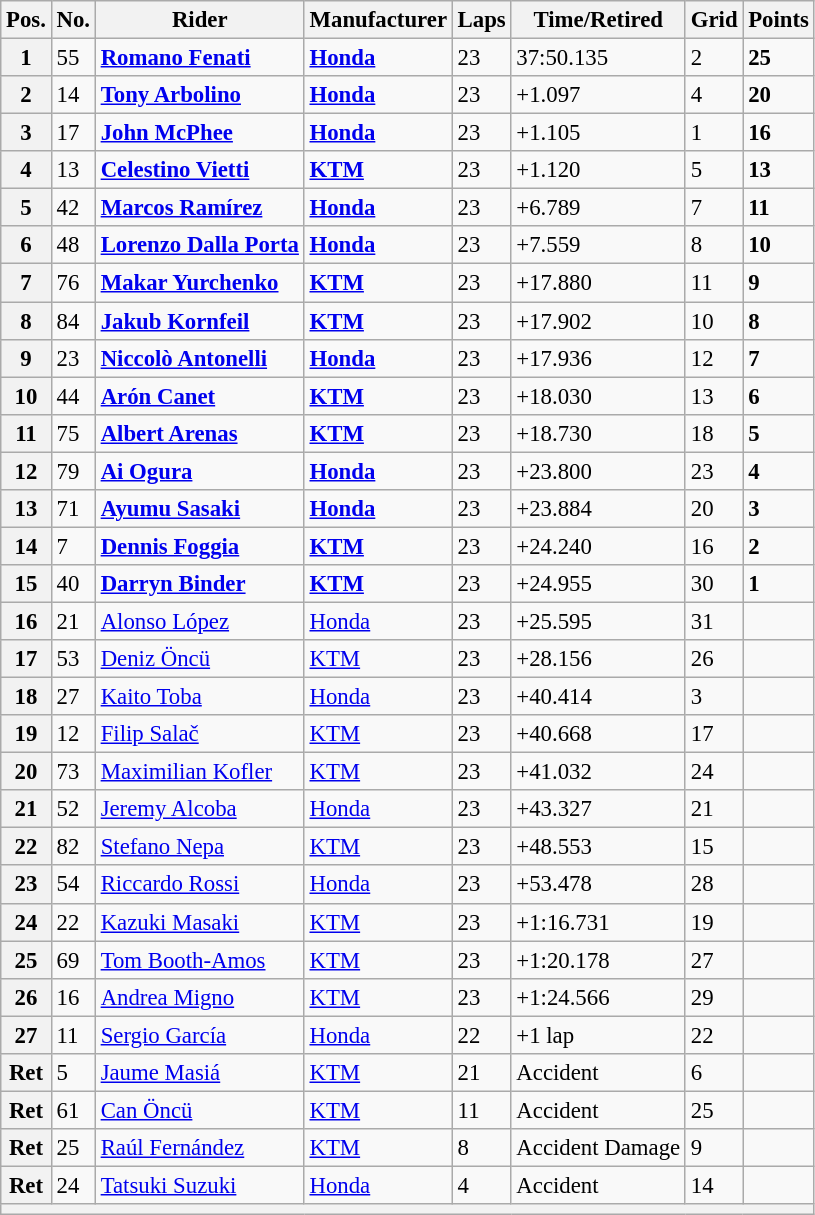<table class="wikitable" style="font-size: 95%;">
<tr>
<th>Pos.</th>
<th>No.</th>
<th>Rider</th>
<th>Manufacturer</th>
<th>Laps</th>
<th>Time/Retired</th>
<th>Grid</th>
<th>Points</th>
</tr>
<tr>
<th>1</th>
<td>55</td>
<td> <strong><a href='#'>Romano Fenati</a></strong></td>
<td><strong><a href='#'>Honda</a></strong></td>
<td>23</td>
<td>37:50.135</td>
<td>2</td>
<td><strong>25</strong></td>
</tr>
<tr>
<th>2</th>
<td>14</td>
<td> <strong><a href='#'>Tony Arbolino</a></strong></td>
<td><strong><a href='#'>Honda</a></strong></td>
<td>23</td>
<td>+1.097</td>
<td>4</td>
<td><strong>20</strong></td>
</tr>
<tr>
<th>3</th>
<td>17</td>
<td> <strong><a href='#'>John McPhee</a></strong></td>
<td><strong><a href='#'>Honda</a></strong></td>
<td>23</td>
<td>+1.105</td>
<td>1</td>
<td><strong>16</strong></td>
</tr>
<tr>
<th>4</th>
<td>13</td>
<td> <strong><a href='#'>Celestino Vietti</a></strong></td>
<td><strong><a href='#'>KTM</a></strong></td>
<td>23</td>
<td>+1.120</td>
<td>5</td>
<td><strong>13</strong></td>
</tr>
<tr>
<th>5</th>
<td>42</td>
<td> <strong><a href='#'>Marcos Ramírez</a></strong></td>
<td><strong><a href='#'>Honda</a></strong></td>
<td>23</td>
<td>+6.789</td>
<td>7</td>
<td><strong>11</strong></td>
</tr>
<tr>
<th>6</th>
<td>48</td>
<td> <strong><a href='#'>Lorenzo Dalla Porta</a></strong></td>
<td><strong><a href='#'>Honda</a></strong></td>
<td>23</td>
<td>+7.559</td>
<td>8</td>
<td><strong>10</strong></td>
</tr>
<tr>
<th>7</th>
<td>76</td>
<td> <strong><a href='#'>Makar Yurchenko</a></strong></td>
<td><strong><a href='#'>KTM</a></strong></td>
<td>23</td>
<td>+17.880</td>
<td>11</td>
<td><strong>9</strong></td>
</tr>
<tr>
<th>8</th>
<td>84</td>
<td> <strong><a href='#'>Jakub Kornfeil</a></strong></td>
<td><strong><a href='#'>KTM</a></strong></td>
<td>23</td>
<td>+17.902</td>
<td>10</td>
<td><strong>8</strong></td>
</tr>
<tr>
<th>9</th>
<td>23</td>
<td> <strong><a href='#'>Niccolò Antonelli</a></strong></td>
<td><strong><a href='#'>Honda</a></strong></td>
<td>23</td>
<td>+17.936</td>
<td>12</td>
<td><strong>7</strong></td>
</tr>
<tr>
<th>10</th>
<td>44</td>
<td> <strong><a href='#'>Arón Canet</a></strong></td>
<td><strong><a href='#'>KTM</a></strong></td>
<td>23</td>
<td>+18.030</td>
<td>13</td>
<td><strong>6</strong></td>
</tr>
<tr>
<th>11</th>
<td>75</td>
<td> <strong><a href='#'>Albert Arenas</a></strong></td>
<td><strong><a href='#'>KTM</a></strong></td>
<td>23</td>
<td>+18.730</td>
<td>18</td>
<td><strong>5</strong></td>
</tr>
<tr>
<th>12</th>
<td>79</td>
<td> <strong><a href='#'>Ai Ogura</a></strong></td>
<td><strong><a href='#'>Honda</a></strong></td>
<td>23</td>
<td>+23.800</td>
<td>23</td>
<td><strong>4</strong></td>
</tr>
<tr>
<th>13</th>
<td>71</td>
<td> <strong><a href='#'>Ayumu Sasaki</a></strong></td>
<td><strong><a href='#'>Honda</a></strong></td>
<td>23</td>
<td>+23.884</td>
<td>20</td>
<td><strong>3</strong></td>
</tr>
<tr>
<th>14</th>
<td>7</td>
<td> <strong><a href='#'>Dennis Foggia</a></strong></td>
<td><strong><a href='#'>KTM</a></strong></td>
<td>23</td>
<td>+24.240</td>
<td>16</td>
<td><strong>2</strong></td>
</tr>
<tr>
<th>15</th>
<td>40</td>
<td> <strong><a href='#'>Darryn Binder</a></strong></td>
<td><strong><a href='#'>KTM</a></strong></td>
<td>23</td>
<td>+24.955</td>
<td>30</td>
<td><strong>1</strong></td>
</tr>
<tr>
<th>16</th>
<td>21</td>
<td> <a href='#'>Alonso López</a></td>
<td><a href='#'>Honda</a></td>
<td>23</td>
<td>+25.595</td>
<td>31</td>
<td></td>
</tr>
<tr>
<th>17</th>
<td>53</td>
<td> <a href='#'>Deniz Öncü</a></td>
<td><a href='#'>KTM</a></td>
<td>23</td>
<td>+28.156</td>
<td>26</td>
<td></td>
</tr>
<tr>
<th>18</th>
<td>27</td>
<td> <a href='#'>Kaito Toba</a></td>
<td><a href='#'>Honda</a></td>
<td>23</td>
<td>+40.414</td>
<td>3</td>
<td></td>
</tr>
<tr>
<th>19</th>
<td>12</td>
<td> <a href='#'>Filip Salač</a></td>
<td><a href='#'>KTM</a></td>
<td>23</td>
<td>+40.668</td>
<td>17</td>
<td></td>
</tr>
<tr>
<th>20</th>
<td>73</td>
<td> <a href='#'>Maximilian Kofler</a></td>
<td><a href='#'>KTM</a></td>
<td>23</td>
<td>+41.032</td>
<td>24</td>
<td></td>
</tr>
<tr>
<th>21</th>
<td>52</td>
<td> <a href='#'>Jeremy Alcoba</a></td>
<td><a href='#'>Honda</a></td>
<td>23</td>
<td>+43.327</td>
<td>21</td>
<td></td>
</tr>
<tr>
<th>22</th>
<td>82</td>
<td> <a href='#'>Stefano Nepa</a></td>
<td><a href='#'>KTM</a></td>
<td>23</td>
<td>+48.553</td>
<td>15</td>
<td></td>
</tr>
<tr>
<th>23</th>
<td>54</td>
<td> <a href='#'>Riccardo Rossi</a></td>
<td><a href='#'>Honda</a></td>
<td>23</td>
<td>+53.478</td>
<td>28</td>
<td></td>
</tr>
<tr>
<th>24</th>
<td>22</td>
<td> <a href='#'>Kazuki Masaki</a></td>
<td><a href='#'>KTM</a></td>
<td>23</td>
<td>+1:16.731</td>
<td>19</td>
<td></td>
</tr>
<tr>
<th>25</th>
<td>69</td>
<td> <a href='#'>Tom Booth-Amos</a></td>
<td><a href='#'>KTM</a></td>
<td>23</td>
<td>+1:20.178</td>
<td>27</td>
<td></td>
</tr>
<tr>
<th>26</th>
<td>16</td>
<td> <a href='#'>Andrea Migno</a></td>
<td><a href='#'>KTM</a></td>
<td>23</td>
<td>+1:24.566</td>
<td>29</td>
<td></td>
</tr>
<tr>
<th>27</th>
<td>11</td>
<td> <a href='#'>Sergio García</a></td>
<td><a href='#'>Honda</a></td>
<td>22</td>
<td>+1 lap</td>
<td>22</td>
<td></td>
</tr>
<tr>
<th>Ret</th>
<td>5</td>
<td> <a href='#'>Jaume Masiá</a></td>
<td><a href='#'>KTM</a></td>
<td>21</td>
<td>Accident</td>
<td>6</td>
<td></td>
</tr>
<tr>
<th>Ret</th>
<td>61</td>
<td> <a href='#'>Can Öncü</a></td>
<td><a href='#'>KTM</a></td>
<td>11</td>
<td>Accident</td>
<td>25</td>
<td></td>
</tr>
<tr>
<th>Ret</th>
<td>25</td>
<td> <a href='#'>Raúl Fernández</a></td>
<td><a href='#'>KTM</a></td>
<td>8</td>
<td>Accident Damage</td>
<td>9</td>
<td></td>
</tr>
<tr>
<th>Ret</th>
<td>24</td>
<td> <a href='#'>Tatsuki Suzuki</a></td>
<td><a href='#'>Honda</a></td>
<td>4</td>
<td>Accident</td>
<td>14</td>
<td></td>
</tr>
<tr>
<th colspan=8></th>
</tr>
</table>
